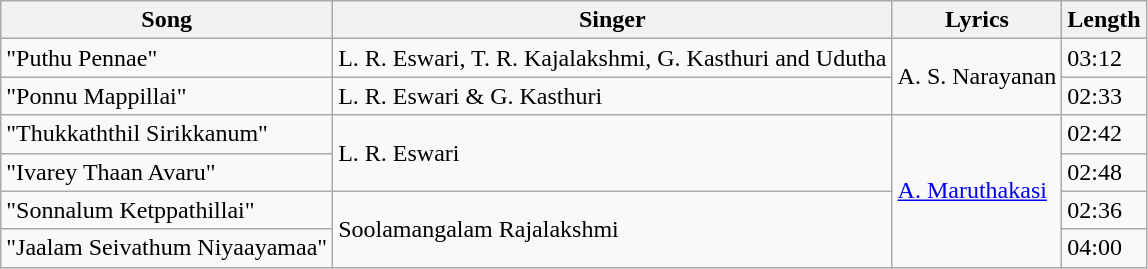<table class="wikitable">
<tr>
<th>Song</th>
<th>Singer</th>
<th>Lyrics</th>
<th>Length</th>
</tr>
<tr>
<td>"Puthu Pennae"</td>
<td>L. R. Eswari, T. R. Kajalakshmi, G. Kasthuri and Udutha</td>
<td rowspan=2>A. S. Narayanan</td>
<td>03:12</td>
</tr>
<tr>
<td>"Ponnu Mappillai"</td>
<td>L. R. Eswari & G. Kasthuri</td>
<td>02:33</td>
</tr>
<tr>
<td>"Thukkaththil Sirikkanum"</td>
<td rowspan=2>L. R. Eswari</td>
<td rowspan=4><a href='#'>A. Maruthakasi</a></td>
<td>02:42</td>
</tr>
<tr>
<td>"Ivarey Thaan Avaru"</td>
<td>02:48</td>
</tr>
<tr>
<td>"Sonnalum Ketppathillai"</td>
<td rowspan=2>Soolamangalam Rajalakshmi</td>
<td>02:36</td>
</tr>
<tr>
<td>"Jaalam Seivathum Niyaayamaa"</td>
<td>04:00</td>
</tr>
</table>
